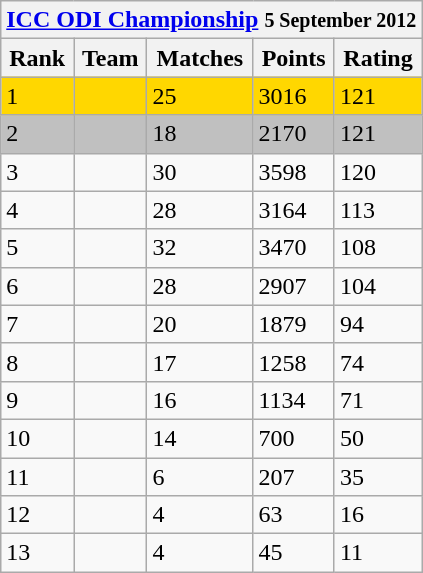<table class="wikitable" style="white-space:nowrap">
<tr>
<th colspan="5"><a href='#'>ICC ODI Championship</a> <small>5 September 2012</small></th>
</tr>
<tr>
<th>Rank</th>
<th>Team</th>
<th>Matches</th>
<th>Points</th>
<th>Rating</th>
</tr>
<tr style="background:gold">
<td>1</td>
<td></td>
<td>25</td>
<td>3016</td>
<td>121</td>
</tr>
<tr style="background:silver">
<td>2</td>
<td></td>
<td>18</td>
<td>2170</td>
<td>121</td>
</tr>
<tr>
<td>3</td>
<td></td>
<td>30</td>
<td>3598</td>
<td>120</td>
</tr>
<tr>
<td>4</td>
<td></td>
<td>28</td>
<td>3164</td>
<td>113</td>
</tr>
<tr>
<td>5</td>
<td></td>
<td>32</td>
<td>3470</td>
<td>108</td>
</tr>
<tr>
<td>6</td>
<td></td>
<td>28</td>
<td>2907</td>
<td>104</td>
</tr>
<tr>
<td>7</td>
<td></td>
<td>20</td>
<td>1879</td>
<td>94</td>
</tr>
<tr>
<td>8</td>
<td></td>
<td>17</td>
<td>1258</td>
<td>74</td>
</tr>
<tr>
<td>9</td>
<td></td>
<td>16</td>
<td>1134</td>
<td>71</td>
</tr>
<tr>
<td>10</td>
<td></td>
<td>14</td>
<td>700</td>
<td>50</td>
</tr>
<tr>
<td>11</td>
<td></td>
<td>6</td>
<td>207</td>
<td>35</td>
</tr>
<tr>
<td>12</td>
<td></td>
<td>4</td>
<td>63</td>
<td>16</td>
</tr>
<tr>
<td>13</td>
<td></td>
<td>4</td>
<td>45</td>
<td>11</td>
</tr>
</table>
